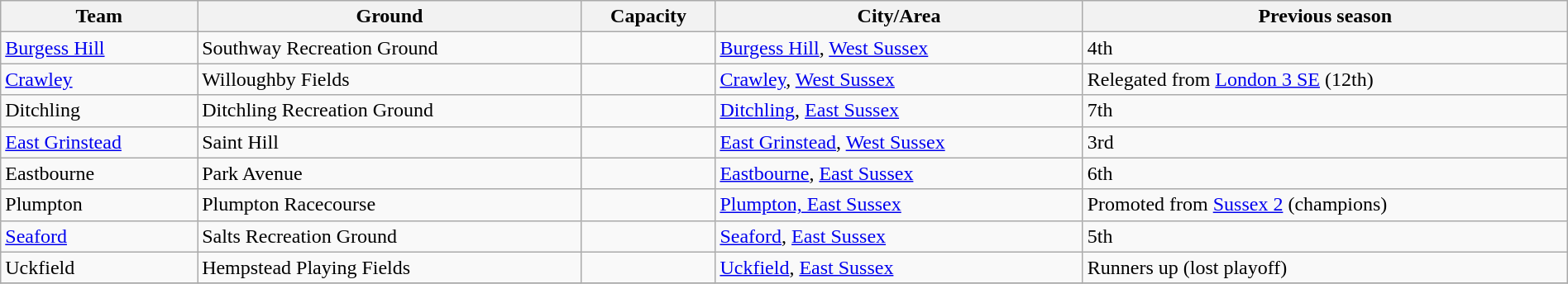<table class="wikitable sortable" width=100%>
<tr>
<th>Team</th>
<th>Ground</th>
<th>Capacity</th>
<th>City/Area</th>
<th>Previous season</th>
</tr>
<tr>
<td><a href='#'>Burgess Hill</a></td>
<td>Southway Recreation Ground</td>
<td></td>
<td><a href='#'>Burgess Hill</a>, <a href='#'>West Sussex</a></td>
<td>4th</td>
</tr>
<tr>
<td><a href='#'>Crawley</a></td>
<td>Willoughby Fields</td>
<td></td>
<td><a href='#'>Crawley</a>, <a href='#'>West Sussex</a></td>
<td>Relegated from <a href='#'>London 3 SE</a> (12th)</td>
</tr>
<tr>
<td>Ditchling</td>
<td>Ditchling Recreation Ground</td>
<td></td>
<td><a href='#'>Ditchling</a>, <a href='#'>East Sussex</a></td>
<td>7th</td>
</tr>
<tr>
<td><a href='#'>East Grinstead</a></td>
<td>Saint Hill</td>
<td></td>
<td><a href='#'>East Grinstead</a>, <a href='#'>West Sussex</a></td>
<td>3rd</td>
</tr>
<tr>
<td>Eastbourne</td>
<td>Park Avenue</td>
<td></td>
<td><a href='#'>Eastbourne</a>, <a href='#'>East Sussex</a></td>
<td>6th</td>
</tr>
<tr>
<td>Plumpton</td>
<td>Plumpton Racecourse</td>
<td></td>
<td><a href='#'>Plumpton, East Sussex</a></td>
<td>Promoted from <a href='#'>Sussex 2</a> (champions)</td>
</tr>
<tr>
<td><a href='#'>Seaford</a></td>
<td>Salts Recreation Ground</td>
<td></td>
<td><a href='#'>Seaford</a>, <a href='#'>East Sussex</a></td>
<td>5th</td>
</tr>
<tr>
<td>Uckfield</td>
<td>Hempstead Playing Fields</td>
<td></td>
<td><a href='#'>Uckfield</a>, <a href='#'>East Sussex</a></td>
<td>Runners up (lost playoff)</td>
</tr>
<tr>
</tr>
</table>
